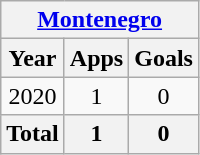<table class="wikitable" style="text-align:center">
<tr>
<th colspan=3><a href='#'>Montenegro</a></th>
</tr>
<tr>
<th>Year</th>
<th>Apps</th>
<th>Goals</th>
</tr>
<tr>
<td>2020</td>
<td>1</td>
<td>0</td>
</tr>
<tr>
<th>Total</th>
<th>1</th>
<th>0</th>
</tr>
</table>
